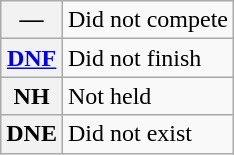<table class="wikitable">
<tr>
<th scope="row">—</th>
<td>Did not compete</td>
</tr>
<tr>
<th scope="row"><a href='#'>DNF</a></th>
<td>Did not finish</td>
</tr>
<tr>
<th scope="row">NH</th>
<td>Not held</td>
</tr>
<tr>
<th scope="row">DNE</th>
<td>Did not exist</td>
</tr>
</table>
